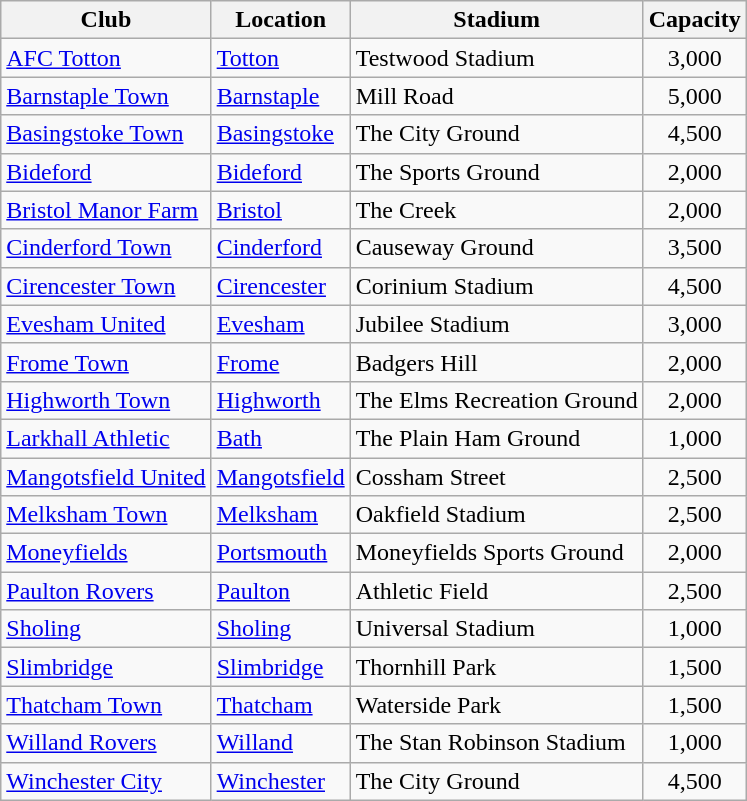<table class="wikitable sortable">
<tr>
<th>Club</th>
<th>Location</th>
<th>Stadium</th>
<th>Capacity</th>
</tr>
<tr>
<td><a href='#'>AFC Totton</a></td>
<td><a href='#'>Totton</a></td>
<td>Testwood Stadium</td>
<td align="center">3,000</td>
</tr>
<tr>
<td><a href='#'>Barnstaple Town</a></td>
<td><a href='#'>Barnstaple</a></td>
<td>Mill Road</td>
<td align="center">5,000</td>
</tr>
<tr>
<td><a href='#'>Basingstoke Town</a></td>
<td><a href='#'>Basingstoke</a></td>
<td>The City Ground </td>
<td align="center">4,500</td>
</tr>
<tr>
<td><a href='#'>Bideford</a></td>
<td><a href='#'>Bideford</a></td>
<td>The Sports Ground</td>
<td align="center">2,000</td>
</tr>
<tr>
<td><a href='#'>Bristol Manor Farm</a></td>
<td><a href='#'>Bristol</a> </td>
<td>The Creek</td>
<td align="center">2,000</td>
</tr>
<tr>
<td><a href='#'>Cinderford Town</a></td>
<td><a href='#'>Cinderford</a></td>
<td>Causeway Ground</td>
<td align="center">3,500</td>
</tr>
<tr>
<td><a href='#'>Cirencester Town</a></td>
<td><a href='#'>Cirencester</a></td>
<td>Corinium Stadium</td>
<td align="center">4,500</td>
</tr>
<tr>
<td><a href='#'>Evesham United</a></td>
<td><a href='#'>Evesham</a></td>
<td>Jubilee Stadium</td>
<td align="center">3,000</td>
</tr>
<tr>
<td><a href='#'>Frome Town</a></td>
<td><a href='#'>Frome</a></td>
<td>Badgers Hill</td>
<td align="center">2,000</td>
</tr>
<tr>
<td><a href='#'>Highworth Town</a></td>
<td><a href='#'>Highworth</a></td>
<td>The Elms Recreation Ground</td>
<td align="center">2,000</td>
</tr>
<tr>
<td><a href='#'>Larkhall Athletic</a></td>
<td><a href='#'>Bath</a> </td>
<td>The Plain Ham Ground</td>
<td align="center">1,000</td>
</tr>
<tr>
<td><a href='#'>Mangotsfield United</a></td>
<td><a href='#'>Mangotsfield</a></td>
<td>Cossham Street</td>
<td align="center">2,500</td>
</tr>
<tr>
<td><a href='#'>Melksham Town</a></td>
<td><a href='#'>Melksham</a></td>
<td>Oakfield Stadium</td>
<td align="center">2,500</td>
</tr>
<tr>
<td><a href='#'>Moneyfields</a></td>
<td><a href='#'>Portsmouth</a></td>
<td>Moneyfields Sports Ground</td>
<td align="center">2,000</td>
</tr>
<tr>
<td><a href='#'>Paulton Rovers</a></td>
<td><a href='#'>Paulton</a></td>
<td>Athletic Field</td>
<td align="center">2,500</td>
</tr>
<tr>
<td><a href='#'>Sholing</a></td>
<td><a href='#'>Sholing</a></td>
<td>Universal Stadium</td>
<td align="center">1,000</td>
</tr>
<tr>
<td><a href='#'>Slimbridge</a></td>
<td><a href='#'>Slimbridge</a></td>
<td>Thornhill Park</td>
<td align="center">1,500</td>
</tr>
<tr>
<td><a href='#'>Thatcham Town</a></td>
<td><a href='#'>Thatcham</a></td>
<td>Waterside Park</td>
<td align="center">1,500</td>
</tr>
<tr>
<td><a href='#'>Willand Rovers</a></td>
<td><a href='#'>Willand</a></td>
<td>The Stan Robinson Stadium</td>
<td align="center">1,000</td>
</tr>
<tr>
<td><a href='#'>Winchester City</a></td>
<td><a href='#'>Winchester</a></td>
<td>The City Ground</td>
<td align="center">4,500</td>
</tr>
</table>
